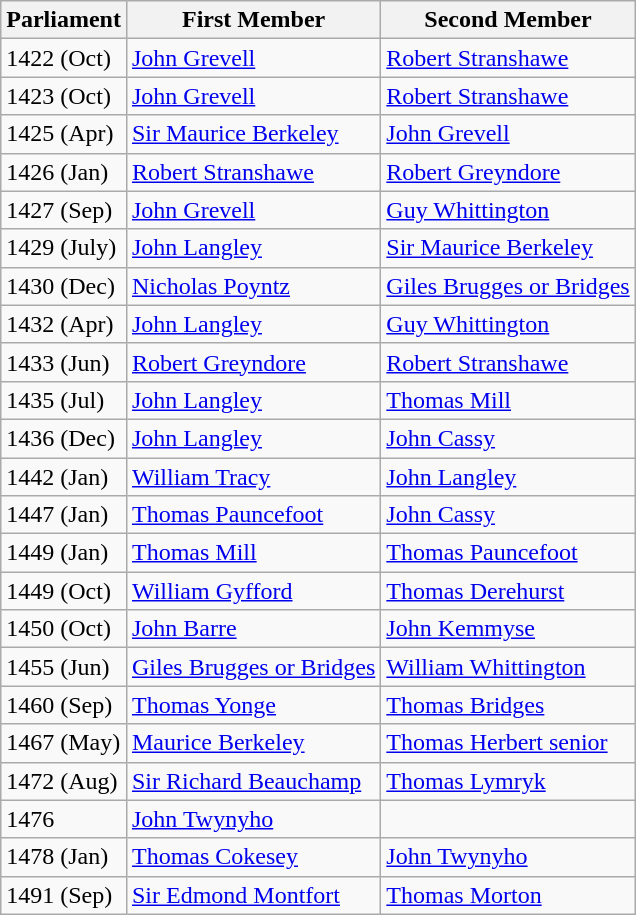<table class="wikitable">
<tr>
<th>Parliament</th>
<th>First Member</th>
<th>Second Member</th>
</tr>
<tr>
<td>1422 (Oct)</td>
<td><a href='#'>John Grevell</a></td>
<td><a href='#'>Robert Stranshawe</a></td>
</tr>
<tr>
<td>1423 (Oct)</td>
<td><a href='#'>John Grevell</a></td>
<td><a href='#'>Robert Stranshawe</a></td>
</tr>
<tr>
<td>1425 (Apr)</td>
<td><a href='#'>Sir Maurice Berkeley</a></td>
<td><a href='#'>John Grevell</a></td>
</tr>
<tr>
<td>1426 (Jan)</td>
<td><a href='#'>Robert Stranshawe</a></td>
<td><a href='#'>Robert Greyndore</a></td>
</tr>
<tr>
<td>1427 (Sep)</td>
<td><a href='#'>John Grevell</a></td>
<td><a href='#'>Guy Whittington</a></td>
</tr>
<tr>
<td>1429 (July)</td>
<td><a href='#'>John Langley</a></td>
<td><a href='#'>Sir Maurice Berkeley</a></td>
</tr>
<tr>
<td>1430 (Dec)</td>
<td><a href='#'>Nicholas Poyntz</a></td>
<td><a href='#'>Giles Brugges or Bridges</a></td>
</tr>
<tr>
<td>1432 (Apr)</td>
<td><a href='#'>John Langley</a></td>
<td><a href='#'>Guy Whittington</a></td>
</tr>
<tr>
<td>1433 (Jun)</td>
<td><a href='#'>Robert Greyndore</a></td>
<td><a href='#'>Robert Stranshawe</a></td>
</tr>
<tr>
<td>1435 (Jul)</td>
<td><a href='#'>John Langley</a></td>
<td><a href='#'>Thomas Mill</a></td>
</tr>
<tr>
<td>1436 (Dec)</td>
<td><a href='#'>John Langley</a></td>
<td><a href='#'>John Cassy</a></td>
</tr>
<tr>
<td>1442 (Jan)</td>
<td><a href='#'>William Tracy</a></td>
<td><a href='#'>John Langley</a></td>
</tr>
<tr>
<td>1447 (Jan)</td>
<td><a href='#'>Thomas Pauncefoot</a></td>
<td><a href='#'>John Cassy</a></td>
</tr>
<tr>
<td>1449 (Jan)</td>
<td><a href='#'>Thomas Mill</a></td>
<td><a href='#'>Thomas Pauncefoot</a></td>
</tr>
<tr>
<td>1449 (Oct)</td>
<td><a href='#'>William Gyfford</a></td>
<td><a href='#'>Thomas Derehurst</a></td>
</tr>
<tr>
<td>1450 (Oct)</td>
<td><a href='#'>John Barre</a></td>
<td><a href='#'>John Kemmyse</a></td>
</tr>
<tr>
<td>1455 (Jun)</td>
<td><a href='#'>Giles Brugges or Bridges</a></td>
<td><a href='#'>William Whittington</a></td>
</tr>
<tr>
<td>1460 (Sep)</td>
<td><a href='#'>Thomas Yonge</a></td>
<td><a href='#'>Thomas Bridges</a></td>
</tr>
<tr>
<td>1467 (May)</td>
<td><a href='#'>Maurice Berkeley</a></td>
<td><a href='#'>Thomas Herbert senior</a></td>
</tr>
<tr>
<td>1472 (Aug)</td>
<td><a href='#'>Sir Richard Beauchamp</a></td>
<td><a href='#'>Thomas Lymryk</a></td>
</tr>
<tr>
<td>1476</td>
<td><a href='#'>John Twynyho</a></td>
</tr>
<tr>
<td>1478 (Jan)</td>
<td><a href='#'>Thomas Cokesey</a></td>
<td><a href='#'>John Twynyho</a></td>
</tr>
<tr>
<td>1491 (Sep)</td>
<td><a href='#'>Sir Edmond Montfort</a></td>
<td><a href='#'>Thomas Morton</a></td>
</tr>
</table>
